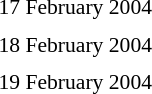<table style="font-size:90%">
<tr>
<td colspan=3>17 February 2004</td>
</tr>
<tr>
<td align=right><strong></strong></td>
<td align=center></td>
<td></td>
</tr>
<tr>
<td colspan=3>18 February 2004</td>
</tr>
<tr>
<td width=150 align=right><strong></strong></td>
<td width=100 align=center></td>
<td></td>
</tr>
<tr>
<td colspan=3>19 February 2004</td>
</tr>
<tr>
<td align=right><strong></strong></td>
<td align=center></td>
<td></td>
</tr>
</table>
